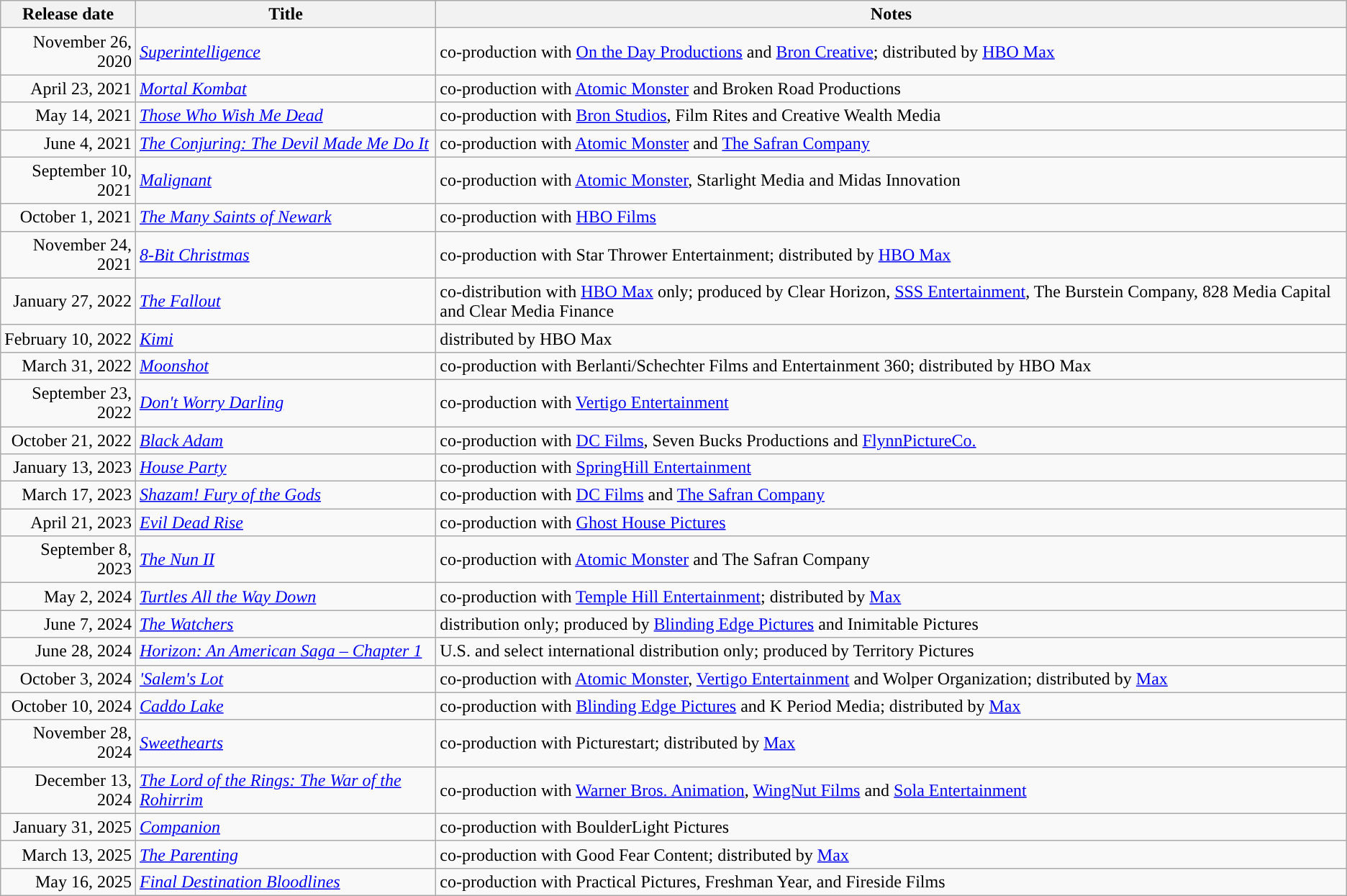<table class="wikitable sortable">
<tr>
<th>Release date</th>
<th>Title</th>
<th>Notes</th>
</tr>
<tr>
<td style="text-align:right;">November 26, 2020</td>
<td><em><a href='#'>Superintelligence</a></em></td>
<td>co-production with <a href='#'>On the Day Productions</a> and <a href='#'>Bron Creative</a>; distributed by <a href='#'>HBO Max</a></td>
</tr>
<tr>
<td style="text-align:right;">April 23, 2021</td>
<td><em><a href='#'>Mortal Kombat</a></em></td>
<td>co-production with <a href='#'>Atomic Monster</a> and Broken Road Productions</td>
</tr>
<tr>
<td style="text-align:right;">May 14, 2021</td>
<td><em><a href='#'>Those Who Wish Me Dead</a></em></td>
<td>co-production with <a href='#'>Bron Studios</a>, Film Rites and Creative Wealth Media</td>
</tr>
<tr>
<td style="text-align:right;">June 4, 2021</td>
<td><em><a href='#'>The Conjuring: The Devil Made Me Do It</a></em></td>
<td>co-production with <a href='#'>Atomic Monster</a> and <a href='#'>The Safran Company</a></td>
</tr>
<tr>
<td style="text-align:right;">September 10, 2021</td>
<td><em><a href='#'>Malignant</a></em></td>
<td>co-production with <a href='#'>Atomic Monster</a>, Starlight Media and Midas Innovation</td>
</tr>
<tr>
<td style="text-align:right;">October 1, 2021</td>
<td><em><a href='#'>The Many Saints of Newark</a></em></td>
<td>co-production with <a href='#'>HBO Films</a></td>
</tr>
<tr>
<td style="text-align:right;">November 24, 2021</td>
<td><em><a href='#'>8-Bit Christmas</a></em></td>
<td>co-production with Star Thrower Entertainment; distributed by <a href='#'>HBO Max</a></td>
</tr>
<tr>
<td style="text-align:right;">January 27, 2022</td>
<td><em><a href='#'>The Fallout</a></em></td>
<td>co-distribution with <a href='#'>HBO Max</a> only; produced by Clear Horizon, <a href='#'>SSS Entertainment</a>, The Burstein Company, 828 Media Capital and Clear Media Finance</td>
</tr>
<tr>
<td style="text-align:right;">February 10, 2022</td>
<td><em><a href='#'>Kimi</a></em></td>
<td>distributed by HBO Max</td>
</tr>
<tr>
<td style="text-align:right;">March 31, 2022</td>
<td><em><a href='#'>Moonshot</a></em></td>
<td>co-production with Berlanti/Schechter Films and Entertainment 360; distributed by HBO Max</td>
</tr>
<tr>
<td style="text-align:right;">September 23, 2022</td>
<td><em><a href='#'>Don't Worry Darling</a></em></td>
<td>co-production with <a href='#'>Vertigo Entertainment</a></td>
</tr>
<tr>
<td style="text-align:right;">October 21, 2022</td>
<td><em><a href='#'>Black Adam</a></em></td>
<td>co-production with <a href='#'>DC Films</a>, Seven Bucks Productions and <a href='#'>FlynnPictureCo.</a></td>
</tr>
<tr>
<td style="text-align:right;">January 13, 2023</td>
<td><em><a href='#'>House Party</a></em></td>
<td>co-production with <a href='#'>SpringHill Entertainment</a></td>
</tr>
<tr>
<td style="text-align:right;">March 17, 2023</td>
<td><em><a href='#'>Shazam! Fury of the Gods</a></em></td>
<td>co-production with <a href='#'>DC Films</a> and <a href='#'>The Safran Company</a></td>
</tr>
<tr>
<td style="text-align:right;">April 21, 2023</td>
<td><em><a href='#'>Evil Dead Rise</a></em></td>
<td>co-production with <a href='#'>Ghost House Pictures</a></td>
</tr>
<tr>
<td style="text-align:right;">September 8, 2023</td>
<td><em><a href='#'>The Nun II</a></em></td>
<td>co-production with <a href='#'>Atomic Monster</a> and The Safran Company</td>
</tr>
<tr>
<td style="text-align:right;">May 2, 2024</td>
<td><em><a href='#'>Turtles All the Way Down</a></em></td>
<td>co-production with <a href='#'>Temple Hill Entertainment</a>; distributed by <a href='#'>Max</a></td>
</tr>
<tr>
<td style="text-align:right;">June 7, 2024</td>
<td><em><a href='#'>The Watchers</a></em></td>
<td>distribution only; produced by <a href='#'>Blinding Edge Pictures</a> and Inimitable Pictures</td>
</tr>
<tr>
<td style="text-align:right;">June 28, 2024</td>
<td><em><a href='#'>Horizon: An American Saga – Chapter 1</a></em></td>
<td>U.S. and select international distribution only; produced by Territory Pictures</td>
</tr>
<tr>
<td style="text-align:right;">October 3, 2024</td>
<td><em><a href='#'>'Salem's Lot</a></em></td>
<td>co-production with <a href='#'>Atomic Monster</a>, <a href='#'>Vertigo Entertainment</a> and Wolper Organization; distributed by <a href='#'>Max</a></td>
</tr>
<tr>
<td style="text-align:right;">October 10, 2024</td>
<td><em><a href='#'>Caddo Lake</a></em></td>
<td>co-production with <a href='#'>Blinding Edge Pictures</a> and K Period Media; distributed by <a href='#'>Max</a></td>
</tr>
<tr>
<td style="text-align:right;">November 28, 2024</td>
<td><em><a href='#'>Sweethearts</a></em></td>
<td>co-production with Picturestart; distributed by <a href='#'>Max</a></td>
</tr>
<tr>
<td style="text-align:right;">December 13, 2024</td>
<td><em><a href='#'>The Lord of the Rings: The War of the Rohirrim</a></em></td>
<td>co-production with <a href='#'>Warner Bros. Animation</a>, <a href='#'>WingNut Films</a> and <a href='#'>Sola Entertainment</a></td>
</tr>
<tr>
<td style="text-align:right;">January 31, 2025</td>
<td><em><a href='#'>Companion</a></em></td>
<td>co-production with BoulderLight Pictures</td>
</tr>
<tr>
<td style="text-align:right;">March 13, 2025</td>
<td><em><a href='#'>The Parenting</a></em></td>
<td>co-production with Good Fear Content; distributed by <a href='#'>Max</a></td>
</tr>
<tr>
<td style="text-align:right;">May 16, 2025</td>
<td><em><a href='#'>Final Destination Bloodlines</a></em></td>
<td>co-production with Practical Pictures, Freshman Year, and Fireside Films</td>
</tr>
</table>
